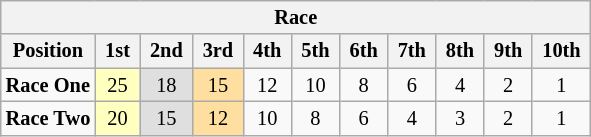<table class="wikitable" style="font-size:85%; text-align:center">
<tr>
<th colspan=11>Race</th>
</tr>
<tr>
<th>Position</th>
<th> 1st </th>
<th> 2nd </th>
<th> 3rd </th>
<th> 4th </th>
<th> 5th </th>
<th> 6th </th>
<th> 7th </th>
<th> 8th </th>
<th> 9th </th>
<th> 10th </th>
</tr>
<tr>
<td align="left"><strong>Race One</strong></td>
<td style="background:#FFFFBF;">25</td>
<td style="background:#DFDFDF;">18</td>
<td style="background:#FFDF9F;">15</td>
<td>12</td>
<td>10</td>
<td>8</td>
<td>6</td>
<td>4</td>
<td>2</td>
<td>1</td>
</tr>
<tr>
<td align="left"><strong>Race Two</strong></td>
<td style="background:#FFFFBF;">20</td>
<td style="background:#DFDFDF;">15</td>
<td style="background:#FFDF9F;">12</td>
<td>10</td>
<td>8</td>
<td>6</td>
<td>4</td>
<td>3</td>
<td>2</td>
<td>1</td>
</tr>
</table>
